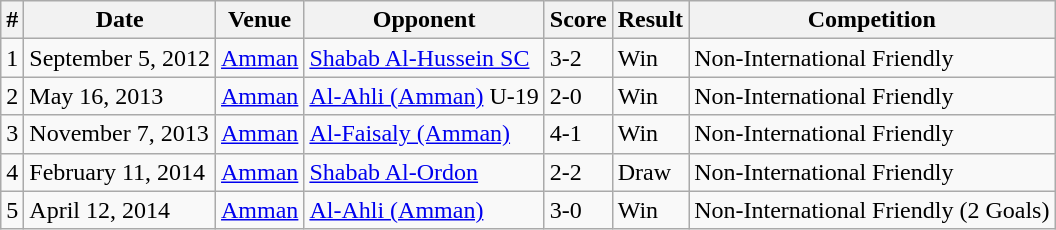<table class="wikitable">
<tr>
<th>#</th>
<th>Date</th>
<th>Venue</th>
<th>Opponent</th>
<th>Score</th>
<th>Result</th>
<th>Competition</th>
</tr>
<tr>
<td>1</td>
<td>September 5, 2012</td>
<td><a href='#'>Amman</a></td>
<td> <a href='#'>Shabab Al-Hussein SC</a></td>
<td>3-2</td>
<td>Win</td>
<td>Non-International Friendly</td>
</tr>
<tr>
<td>2</td>
<td>May 16, 2013</td>
<td><a href='#'>Amman</a></td>
<td> <a href='#'>Al-Ahli (Amman)</a> U-19</td>
<td>2-0</td>
<td>Win</td>
<td>Non-International Friendly</td>
</tr>
<tr>
<td>3</td>
<td>November 7, 2013</td>
<td><a href='#'>Amman</a></td>
<td> <a href='#'>Al-Faisaly (Amman)</a></td>
<td>4-1</td>
<td>Win</td>
<td>Non-International Friendly</td>
</tr>
<tr>
<td>4</td>
<td>February 11, 2014</td>
<td><a href='#'>Amman</a></td>
<td> <a href='#'>Shabab Al-Ordon</a></td>
<td>2-2</td>
<td>Draw</td>
<td>Non-International Friendly</td>
</tr>
<tr>
<td>5</td>
<td>April 12, 2014</td>
<td><a href='#'>Amman</a></td>
<td> <a href='#'>Al-Ahli (Amman)</a></td>
<td>3-0</td>
<td>Win</td>
<td>Non-International Friendly (2 Goals)</td>
</tr>
</table>
